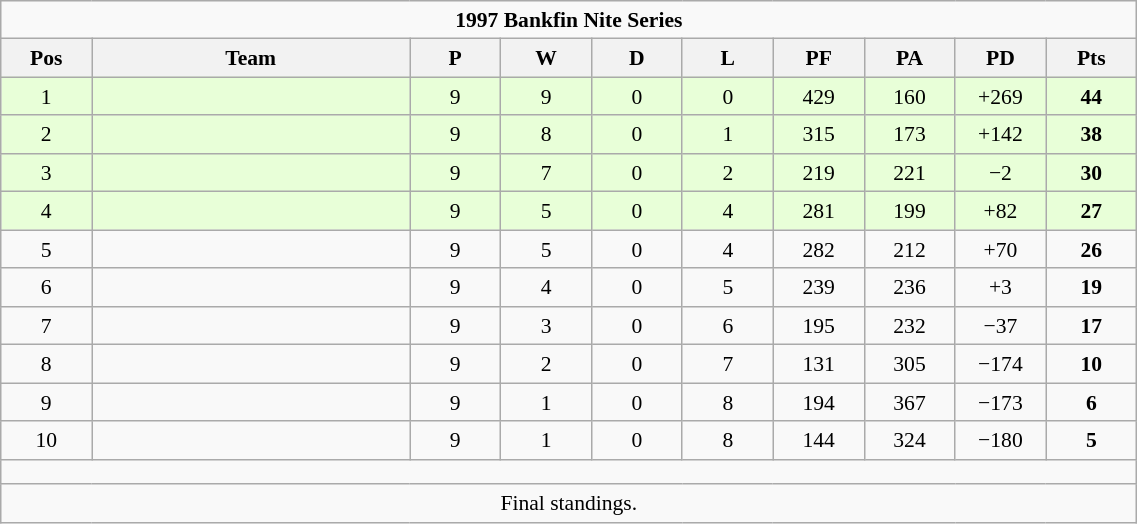<table class="wikitable" style="text-align:center; line-height:130%; font-size:90%; width:60%;">
<tr>
<td colspan="100%" cellpadding="0" cellspacing="0"><strong>1997 Bankfin Nite Series</strong></td>
</tr>
<tr>
<th style="width:8%;">Pos</th>
<th style="width:28%;">Team</th>
<th style="width:8%;">P</th>
<th style="width:8%;">W</th>
<th style="width:8%;">D</th>
<th style="width:8%;">L</th>
<th style="width:8%;">PF</th>
<th style="width:8%;">PA</th>
<th style="width:8%;">PD</th>
<th style="width:8%;">Pts<br></th>
</tr>
<tr style="background:#E8FFD8;">
<td>1</td>
<td style="text-align:left;"></td>
<td>9</td>
<td>9</td>
<td>0</td>
<td>0</td>
<td>429</td>
<td>160</td>
<td>+269</td>
<td><strong>44</strong></td>
</tr>
<tr style="background:#E8FFD8;">
<td>2</td>
<td style="text-align:left;"></td>
<td>9</td>
<td>8</td>
<td>0</td>
<td>1</td>
<td>315</td>
<td>173</td>
<td>+142</td>
<td><strong>38</strong></td>
</tr>
<tr style="background:#E8FFD8;">
<td>3</td>
<td style="text-align:left;"></td>
<td>9</td>
<td>7</td>
<td>0</td>
<td>2</td>
<td>219</td>
<td>221</td>
<td>−2</td>
<td><strong>30</strong></td>
</tr>
<tr style="background:#E8FFD8;">
<td>4</td>
<td style="text-align:left;"></td>
<td>9</td>
<td>5</td>
<td>0</td>
<td>4</td>
<td>281</td>
<td>199</td>
<td>+82</td>
<td><strong>27</strong></td>
</tr>
<tr>
<td>5</td>
<td style="text-align:left;"></td>
<td>9</td>
<td>5</td>
<td>0</td>
<td>4</td>
<td>282</td>
<td>212</td>
<td>+70</td>
<td><strong>26</strong></td>
</tr>
<tr>
<td>6</td>
<td style="text-align:left;"></td>
<td>9</td>
<td>4</td>
<td>0</td>
<td>5</td>
<td>239</td>
<td>236</td>
<td>+3</td>
<td><strong>19</strong></td>
</tr>
<tr>
<td>7</td>
<td style="text-align:left;"></td>
<td>9</td>
<td>3</td>
<td>0</td>
<td>6</td>
<td>195</td>
<td>232</td>
<td>−37</td>
<td><strong>17</strong></td>
</tr>
<tr>
<td>8</td>
<td style="text-align:left;"></td>
<td>9</td>
<td>2</td>
<td>0</td>
<td>7</td>
<td>131</td>
<td>305</td>
<td>−174</td>
<td><strong>10</strong></td>
</tr>
<tr>
<td>9</td>
<td style="text-align:left;"></td>
<td>9</td>
<td>1</td>
<td>0</td>
<td>8</td>
<td>194</td>
<td>367</td>
<td>−173</td>
<td><strong>6</strong></td>
</tr>
<tr>
<td>10</td>
<td style="text-align:left;"></td>
<td>9</td>
<td>1</td>
<td>0</td>
<td>8</td>
<td>144</td>
<td>324</td>
<td>−180</td>
<td><strong>5</strong></td>
</tr>
<tr>
<td colspan="100%" cellpadding="0" cellspacing="0" style="height: 10px;"></td>
</tr>
<tr>
<td colspan="100%" cellpadding="0" cellspacing="0">Final standings.</td>
</tr>
</table>
